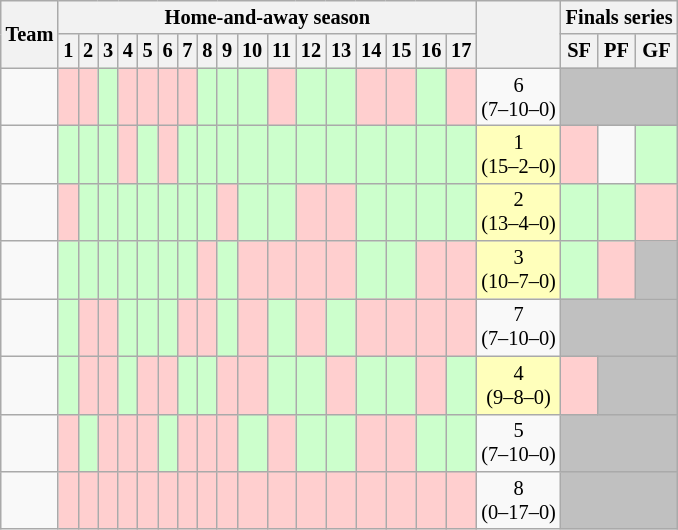<table class="wikitable sortable" style="font-size:85%; text-align:center">
<tr>
<th rowspan=2>Team</th>
<th colspan=17>Home-and-away season</th>
<th rowspan=2></th>
<th colspan=3>Finals series</th>
</tr>
<tr>
<th>1</th>
<th>2</th>
<th>3</th>
<th>4</th>
<th>5</th>
<th>6</th>
<th>7</th>
<th>8</th>
<th>9</th>
<th>10</th>
<th>11</th>
<th>12</th>
<th>13</th>
<th>14</th>
<th>15</th>
<th>16</th>
<th>17</th>
<th>SF</th>
<th>PF</th>
<th>GF</th>
</tr>
<tr>
<td align=left></td>
<td bgcolor=FFCFCF><strong></strong></td>
<td bgcolor=FFCFCF></td>
<td bgcolor=CCFFCC></td>
<td bgcolor=FFCFCF><strong></strong></td>
<td bgcolor=FFCFCF></td>
<td bgcolor=FFCFCF><strong></strong></td>
<td bgcolor=FFCFCF></td>
<td bgcolor=CCFFCC></td>
<td bgcolor=CCFFCC><strong></strong></td>
<td bgcolor=CCFFCC><strong></strong></td>
<td bgcolor=FFCFCF></td>
<td bgcolor=CCFFCC><strong></strong></td>
<td bgcolor=CCFFCC></td>
<td bgcolor=FFCFCF><strong></strong></td>
<td bgcolor=FFCFCF></td>
<td bgcolor=CCFFCC><strong></strong></td>
<td bgcolor=FFCFCF><strong></strong></td>
<td>6<br>(7–10–0)</td>
<td colspan=3 bgcolor=C0C0C0></td>
</tr>
<tr>
<td align=left></td>
<td bgcolor=CCFFCC></td>
<td bgcolor=CCFFCC></td>
<td bgcolor=CCFFCC><strong></strong></td>
<td bgcolor=FFCFCF><strong></strong></td>
<td bgcolor=CCFFCC></td>
<td bgcolor=FFCFCF><strong></strong></td>
<td bgcolor=CCFFCC><strong></strong></td>
<td bgcolor=CCFFCC><strong></strong></td>
<td bgcolor=CCFFCC><strong></strong></td>
<td bgcolor=CCFFCC></td>
<td bgcolor=CCFFCC></td>
<td bgcolor=CCFFCC><strong></strong></td>
<td bgcolor=CCFFCC></td>
<td bgcolor=CCFFCC></td>
<td bgcolor=CCFFCC><strong></strong></td>
<td bgcolor=CCFFCC></td>
<td bgcolor=CCFFCC><strong></strong></td>
<td bgcolor=FFFFBB>1<br>(15–2–0)</td>
<td bgcolor=FFCFCF><strong></strong></td>
<td></td>
<td bgcolor=CCFFCC><strong></strong></td>
</tr>
<tr>
<td align=left></td>
<td bgcolor=FFCFCF><strong></strong></td>
<td bgcolor=CCFFCC></td>
<td bgcolor=CCFFCC><strong></strong></td>
<td bgcolor=CCFFCC><strong></strong></td>
<td bgcolor=CCFFCC><strong></strong></td>
<td bgcolor=CCFFCC></td>
<td bgcolor=CCFFCC></td>
<td bgcolor=CCFFCC></td>
<td bgcolor=FFCFCF><strong></strong></td>
<td bgcolor=CCFFCC></td>
<td bgcolor=CCFFCC></td>
<td bgcolor=FFCFCF></td>
<td bgcolor=FFCFCF><strong></strong></td>
<td bgcolor=CCFFCC><strong></strong></td>
<td bgcolor=CCFFCC></td>
<td bgcolor=CCFFCC><strong></strong></td>
<td bgcolor=CCFFCC></td>
<td bgcolor=FFFFBB>2<br>(13–4–0)</td>
<td bgcolor=CCFFCC><strong></strong></td>
<td bgcolor=CCFFCC><strong></strong></td>
<td bgcolor=FFCFCF></td>
</tr>
<tr>
<td align=left></td>
<td bgcolor=CCFFCC></td>
<td bgcolor=CCFFCC></td>
<td bgcolor=CCFFCC><strong></strong></td>
<td bgcolor=CCFFCC></td>
<td bgcolor=CCFFCC><strong></strong></td>
<td bgcolor=CCFFCC></td>
<td bgcolor=CCFFCC><strong></strong></td>
<td bgcolor=FFCFCF><strong></strong></td>
<td bgcolor=CCFFCC><strong></strong></td>
<td bgcolor=FFCFCF></td>
<td bgcolor=FFCFCF><strong></strong></td>
<td bgcolor=FFCFCF></td>
<td bgcolor=FFCFCF><strong></strong></td>
<td bgcolor=CCFFCC></td>
<td bgcolor=CCFFCC></td>
<td bgcolor=FFCFCF><strong></strong></td>
<td bgcolor=FFCFCF><strong></strong></td>
<td bgcolor=FFFFBB>3<br>(10–7–0)</td>
<td bgcolor=CCFFCC></td>
<td bgcolor=FFCFCF></td>
<td bgcolor=C0C0C0></td>
</tr>
<tr>
<td align=left></td>
<td bgcolor=CCFFCC></td>
<td bgcolor=FFCFCF><strong></strong></td>
<td bgcolor=FFCFCF></td>
<td bgcolor=CCFFCC><strong></strong></td>
<td bgcolor=CCFFCC><strong></strong></td>
<td bgcolor=CCFFCC></td>
<td bgcolor=FFCFCF></td>
<td bgcolor=FFCFCF><strong></strong></td>
<td bgcolor=CCFFCC></td>
<td bgcolor=FFCFCF><strong></strong></td>
<td bgcolor=CCFFCC></td>
<td bgcolor=FFCFCF></td>
<td bgcolor=CCFFCC><strong></strong></td>
<td bgcolor=FFCFCF><strong></strong></td>
<td bgcolor=FFCFCF><strong></strong></td>
<td bgcolor=FFCFCF></td>
<td bgcolor=FFCFCF></td>
<td>7<br>(7–10–0)</td>
<td colspan=3 bgcolor=C0C0C0></td>
</tr>
<tr>
<td align=left></td>
<td bgcolor=CCFFCC><strong></strong></td>
<td bgcolor=FFCFCF><strong></strong></td>
<td bgcolor=FFCFCF></td>
<td bgcolor=CCFFCC></td>
<td bgcolor=FFCFCF></td>
<td bgcolor=FFCFCF><strong></strong></td>
<td bgcolor=CCFFCC><strong></strong></td>
<td bgcolor=CCFFCC></td>
<td bgcolor=FFCFCF></td>
<td bgcolor=FFCFCF><strong></strong></td>
<td bgcolor=CCFFCC><strong></strong></td>
<td bgcolor=CCFFCC><strong></strong></td>
<td bgcolor=FFCFCF></td>
<td bgcolor=CCFFCC></td>
<td bgcolor=CCFFCC><strong></strong></td>
<td bgcolor=FFCFCF></td>
<td bgcolor=CCFFCC><strong></strong></td>
<td bgcolor=FFFFBB>4<br>(9–8–0)</td>
<td bgcolor=FFCFCF></td>
<td colspan=2 bgcolor=C0C0C0></td>
</tr>
<tr>
<td align=left></td>
<td bgcolor=FFCFCF><strong></strong></td>
<td bgcolor=CCFFCC><strong></strong></td>
<td bgcolor=FFCFCF></td>
<td bgcolor=FFCFCF></td>
<td bgcolor=FFCFCF></td>
<td bgcolor=CCFFCC><strong></strong></td>
<td bgcolor=FFCFCF></td>
<td bgcolor=FFCFCF></td>
<td bgcolor=FFCFCF></td>
<td bgcolor=CCFFCC><strong></strong></td>
<td bgcolor=FFCFCF><strong></strong></td>
<td bgcolor=CCFFCC><strong></strong></td>
<td bgcolor=CCFFCC></td>
<td bgcolor=FFCFCF><strong></strong></td>
<td bgcolor=FFCFCF></td>
<td bgcolor=CCFFCC><strong></strong></td>
<td bgcolor=CCFFCC></td>
<td>5<br>(7–10–0)</td>
<td colspan=3 bgcolor=C0C0C0></td>
</tr>
<tr>
<td align=left></td>
<td bgcolor=FFCFCF></td>
<td bgcolor=FFCFCF><strong></strong></td>
<td bgcolor=FFCFCF><strong></strong></td>
<td bgcolor=FFCFCF></td>
<td bgcolor=FFCFCF><strong></strong></td>
<td bgcolor=FFCFCF></td>
<td bgcolor=FFCFCF><strong></strong></td>
<td bgcolor=FFCFCF><strong></strong></td>
<td bgcolor=FFCFCF></td>
<td bgcolor=FFCFCF></td>
<td bgcolor=FFCFCF><strong></strong></td>
<td bgcolor=FFCFCF></td>
<td bgcolor=FFCFCF><strong></strong></td>
<td bgcolor=FFCFCF></td>
<td bgcolor=FFCFCF><strong></strong></td>
<td bgcolor=FFCFCF></td>
<td bgcolor=FFCFCF></td>
<td>8<br>(0–17–0)</td>
<td colspan=3 bgcolor=C0C0C0></td>
</tr>
</table>
